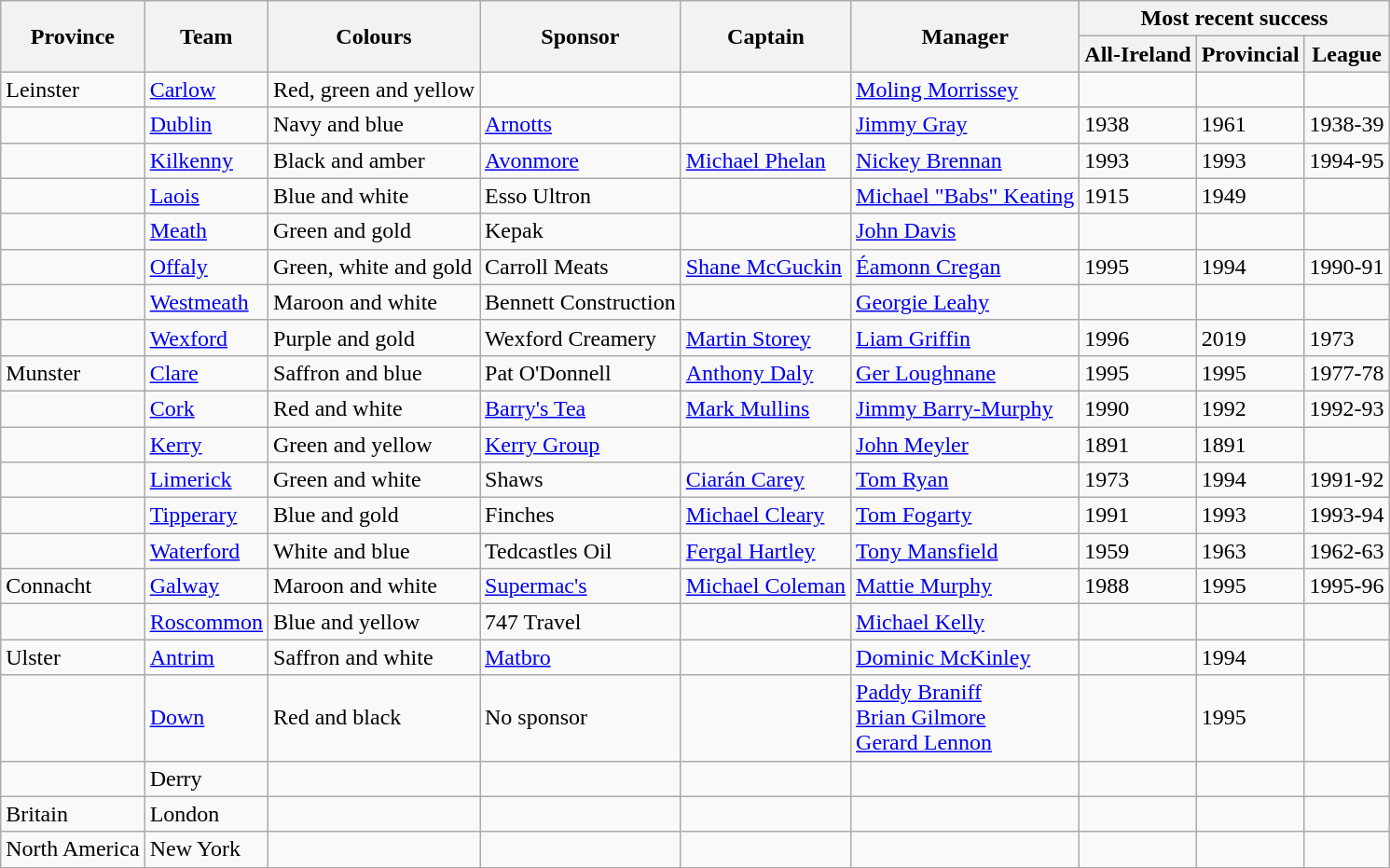<table class="wikitable">
<tr>
<th rowspan="2">Province</th>
<th rowspan="2">Team</th>
<th rowspan="2">Colours</th>
<th rowspan="2">Sponsor</th>
<th rowspan="2">Captain</th>
<th rowspan="2">Manager</th>
<th colspan="3">Most recent success</th>
</tr>
<tr>
<th>All-Ireland</th>
<th>Provincial</th>
<th>League</th>
</tr>
<tr>
<td>Leinster</td>
<td><a href='#'>Carlow</a></td>
<td>Red, green and yellow</td>
<td></td>
<td></td>
<td><a href='#'>Moling Morrissey</a></td>
<td></td>
<td></td>
<td></td>
</tr>
<tr>
<td></td>
<td><a href='#'>Dublin</a></td>
<td>Navy and blue</td>
<td><a href='#'>Arnotts</a></td>
<td></td>
<td><a href='#'>Jimmy Gray</a></td>
<td>1938</td>
<td>1961</td>
<td>1938-39</td>
</tr>
<tr>
<td></td>
<td><a href='#'>Kilkenny</a></td>
<td>Black and amber</td>
<td><a href='#'>Avonmore</a></td>
<td><a href='#'>Michael Phelan</a></td>
<td><a href='#'>Nickey Brennan</a></td>
<td>1993</td>
<td>1993</td>
<td>1994-95</td>
</tr>
<tr>
<td></td>
<td><a href='#'>Laois</a></td>
<td>Blue and white</td>
<td>Esso Ultron</td>
<td></td>
<td><a href='#'>Michael "Babs" Keating</a></td>
<td>1915</td>
<td>1949</td>
<td></td>
</tr>
<tr>
<td></td>
<td><a href='#'>Meath</a></td>
<td>Green and gold</td>
<td>Kepak</td>
<td></td>
<td><a href='#'>John Davis</a></td>
<td></td>
<td></td>
<td></td>
</tr>
<tr>
<td></td>
<td><a href='#'>Offaly</a></td>
<td>Green, white and gold</td>
<td>Carroll Meats</td>
<td><a href='#'>Shane McGuckin</a></td>
<td><a href='#'>Éamonn Cregan</a></td>
<td>1995</td>
<td>1994</td>
<td>1990-91</td>
</tr>
<tr>
<td></td>
<td><a href='#'>Westmeath</a></td>
<td>Maroon and white</td>
<td>Bennett Construction</td>
<td></td>
<td><a href='#'>Georgie Leahy</a></td>
<td></td>
<td></td>
<td></td>
</tr>
<tr>
<td></td>
<td><a href='#'>Wexford</a></td>
<td>Purple and gold</td>
<td>Wexford Creamery</td>
<td><a href='#'>Martin Storey</a></td>
<td><a href='#'>Liam Griffin</a></td>
<td>1996</td>
<td>2019</td>
<td>1973</td>
</tr>
<tr>
<td>Munster</td>
<td><a href='#'>Clare</a></td>
<td>Saffron and blue</td>
<td>Pat O'Donnell</td>
<td><a href='#'>Anthony Daly</a></td>
<td><a href='#'>Ger Loughnane</a></td>
<td>1995</td>
<td>1995</td>
<td>1977-78</td>
</tr>
<tr>
<td></td>
<td><a href='#'>Cork</a></td>
<td>Red and white</td>
<td><a href='#'>Barry's Tea</a></td>
<td><a href='#'>Mark Mullins</a></td>
<td><a href='#'>Jimmy Barry-Murphy</a></td>
<td>1990</td>
<td>1992</td>
<td>1992-93</td>
</tr>
<tr>
<td></td>
<td><a href='#'>Kerry</a></td>
<td>Green and yellow</td>
<td><a href='#'>Kerry Group</a></td>
<td></td>
<td><a href='#'>John Meyler</a></td>
<td>1891</td>
<td>1891</td>
<td></td>
</tr>
<tr>
<td></td>
<td><a href='#'>Limerick</a></td>
<td>Green and white</td>
<td>Shaws</td>
<td><a href='#'>Ciarán Carey</a></td>
<td><a href='#'>Tom Ryan</a></td>
<td>1973</td>
<td>1994</td>
<td>1991-92</td>
</tr>
<tr>
<td></td>
<td><a href='#'>Tipperary</a></td>
<td>Blue and gold</td>
<td>Finches</td>
<td><a href='#'>Michael Cleary</a></td>
<td><a href='#'>Tom Fogarty</a></td>
<td>1991</td>
<td>1993</td>
<td>1993-94</td>
</tr>
<tr>
<td></td>
<td><a href='#'>Waterford</a></td>
<td>White and blue</td>
<td>Tedcastles Oil</td>
<td><a href='#'>Fergal Hartley</a></td>
<td><a href='#'>Tony Mansfield</a></td>
<td>1959</td>
<td>1963</td>
<td>1962-63</td>
</tr>
<tr>
<td>Connacht</td>
<td><a href='#'>Galway</a></td>
<td>Maroon and white</td>
<td><a href='#'>Supermac's</a></td>
<td><a href='#'>Michael Coleman</a></td>
<td><a href='#'>Mattie Murphy</a></td>
<td>1988</td>
<td>1995</td>
<td>1995-96</td>
</tr>
<tr>
<td></td>
<td><a href='#'>Roscommon</a></td>
<td>Blue and yellow</td>
<td>747 Travel</td>
<td></td>
<td><a href='#'>Michael Kelly</a></td>
<td></td>
<td></td>
<td></td>
</tr>
<tr>
<td>Ulster</td>
<td><a href='#'>Antrim</a></td>
<td>Saffron and white</td>
<td><a href='#'>Matbro</a></td>
<td></td>
<td><a href='#'>Dominic McKinley</a></td>
<td></td>
<td>1994</td>
<td></td>
</tr>
<tr>
<td></td>
<td><a href='#'>Down</a></td>
<td>Red and black</td>
<td>No sponsor</td>
<td></td>
<td><a href='#'>Paddy Braniff</a><br><a href='#'>Brian Gilmore</a><br><a href='#'>Gerard Lennon</a></td>
<td></td>
<td>1995</td>
<td></td>
</tr>
<tr>
<td></td>
<td>Derry</td>
<td></td>
<td></td>
<td></td>
<td></td>
<td></td>
<td></td>
<td></td>
</tr>
<tr>
<td>Britain</td>
<td>London</td>
<td></td>
<td></td>
<td></td>
<td></td>
<td></td>
<td></td>
<td></td>
</tr>
<tr>
<td>North America</td>
<td>New York</td>
<td></td>
<td></td>
<td></td>
<td></td>
<td></td>
<td></td>
<td></td>
</tr>
</table>
